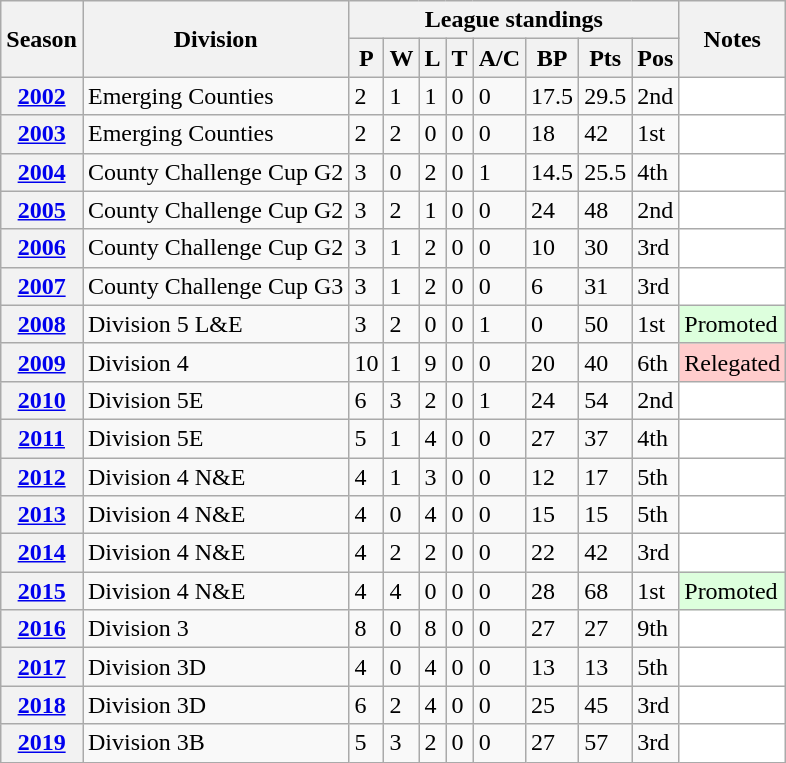<table class="wikitable sortable">
<tr>
<th scope="col" rowspan="2">Season</th>
<th scope="col" rowspan="2">Division</th>
<th scope="col" colspan="8">League standings</th>
<th scope="col" rowspan="2">Notes</th>
</tr>
<tr>
<th scope="col">P</th>
<th scope="col">W</th>
<th scope="col">L</th>
<th scope="col">T</th>
<th scope="col">A/C</th>
<th scope="col">BP</th>
<th scope="col">Pts</th>
<th scope="col">Pos</th>
</tr>
<tr>
<th scope="row"><a href='#'>2002</a></th>
<td>Emerging Counties</td>
<td>2</td>
<td>1</td>
<td>1</td>
<td>0</td>
<td>0</td>
<td>17.5</td>
<td>29.5</td>
<td>2nd</td>
<td style="background: white;"></td>
</tr>
<tr>
<th scope="row"><a href='#'>2003</a></th>
<td>Emerging Counties</td>
<td>2</td>
<td>2</td>
<td>0</td>
<td>0</td>
<td>0</td>
<td>18</td>
<td>42</td>
<td>1st</td>
<td style="background: white;"></td>
</tr>
<tr>
<th scope="row"><a href='#'>2004</a></th>
<td>County Challenge Cup G2</td>
<td>3</td>
<td>0</td>
<td>2</td>
<td>0</td>
<td>1</td>
<td>14.5</td>
<td>25.5</td>
<td>4th</td>
<td style="background: white;"></td>
</tr>
<tr>
<th scope="row"><a href='#'>2005</a></th>
<td>County Challenge Cup G2</td>
<td>3</td>
<td>2</td>
<td>1</td>
<td>0</td>
<td>0</td>
<td>24</td>
<td>48</td>
<td>2nd</td>
<td style="background: white;"></td>
</tr>
<tr>
<th scope="row"><a href='#'>2006</a></th>
<td>County Challenge Cup G2</td>
<td>3</td>
<td>1</td>
<td>2</td>
<td>0</td>
<td>0</td>
<td>10</td>
<td>30</td>
<td>3rd</td>
<td style="background: white;"></td>
</tr>
<tr>
<th scope="row"><a href='#'>2007</a></th>
<td>County Challenge Cup G3</td>
<td>3</td>
<td>1</td>
<td>2</td>
<td>0</td>
<td>0</td>
<td>6</td>
<td>31</td>
<td>3rd</td>
<td style="background: white;"></td>
</tr>
<tr>
<th scope="row"><a href='#'>2008</a></th>
<td>Division 5 L&E</td>
<td>3</td>
<td>2</td>
<td>0</td>
<td>0</td>
<td>1</td>
<td>0</td>
<td>50</td>
<td>1st</td>
<td style="background: #dfd;">Promoted</td>
</tr>
<tr>
<th scope="row"><a href='#'>2009</a></th>
<td>Division 4</td>
<td>10</td>
<td>1</td>
<td>9</td>
<td>0</td>
<td>0</td>
<td>20</td>
<td>40</td>
<td>6th</td>
<td style="background: #FFCCCC;">Relegated</td>
</tr>
<tr>
<th scope="row"><a href='#'>2010</a></th>
<td>Division 5E</td>
<td>6</td>
<td>3</td>
<td>2</td>
<td>0</td>
<td>1</td>
<td>24</td>
<td>54</td>
<td>2nd</td>
<td style="background: white;"></td>
</tr>
<tr>
<th scope="row"><a href='#'>2011</a></th>
<td>Division 5E</td>
<td>5</td>
<td>1</td>
<td>4</td>
<td>0</td>
<td>0</td>
<td>27</td>
<td>37</td>
<td>4th</td>
<td style="background: white;"></td>
</tr>
<tr>
<th scope="row"><a href='#'>2012</a></th>
<td>Division 4 N&E</td>
<td>4</td>
<td>1</td>
<td>3</td>
<td>0</td>
<td>0</td>
<td>12</td>
<td>17</td>
<td>5th</td>
<td style="background: white;"></td>
</tr>
<tr>
<th scope="row"><a href='#'>2013</a></th>
<td>Division 4 N&E</td>
<td>4</td>
<td>0</td>
<td>4</td>
<td>0</td>
<td>0</td>
<td>15</td>
<td>15</td>
<td>5th</td>
<td style="background: white;"></td>
</tr>
<tr>
<th scope="row"><a href='#'>2014</a></th>
<td>Division 4 N&E</td>
<td>4</td>
<td>2</td>
<td>2</td>
<td>0</td>
<td>0</td>
<td>22</td>
<td>42</td>
<td>3rd</td>
<td style="background: white;"></td>
</tr>
<tr>
<th scope="row"><a href='#'>2015</a></th>
<td>Division 4 N&E</td>
<td>4</td>
<td>4</td>
<td>0</td>
<td>0</td>
<td>0</td>
<td>28</td>
<td>68</td>
<td>1st</td>
<td style="background: #dfd;">Promoted</td>
</tr>
<tr>
<th scope="row"><a href='#'>2016</a></th>
<td>Division 3</td>
<td>8</td>
<td>0</td>
<td>8</td>
<td>0</td>
<td>0</td>
<td>27</td>
<td>27</td>
<td>9th</td>
<td style="background: white;"></td>
</tr>
<tr>
<th scope="row"><a href='#'>2017</a></th>
<td>Division 3D</td>
<td>4</td>
<td>0</td>
<td>4</td>
<td>0</td>
<td>0</td>
<td>13</td>
<td>13</td>
<td>5th</td>
<td style="background: white;"></td>
</tr>
<tr>
<th scope="row"><a href='#'>2018</a></th>
<td>Division 3D</td>
<td>6</td>
<td>2</td>
<td>4</td>
<td>0</td>
<td>0</td>
<td>25</td>
<td>45</td>
<td>3rd</td>
<td style="background: white;"></td>
</tr>
<tr>
<th scope="row"><a href='#'>2019</a></th>
<td>Division 3B</td>
<td>5</td>
<td>3</td>
<td>2</td>
<td>0</td>
<td>0</td>
<td>27</td>
<td>57</td>
<td>3rd</td>
<td style="background: white;"></td>
</tr>
</table>
